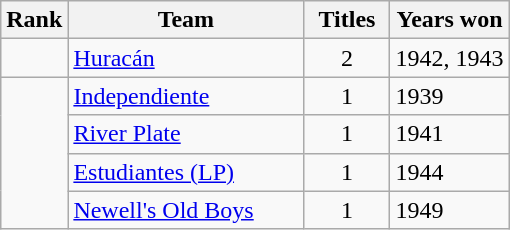<table class="wikitable sortable" style="text-align:left" width=" ">
<tr>
<th>Rank</th>
<th width=150px>Team</th>
<th width=50px>Titles</th>
<th width= px>Years won</th>
</tr>
<tr>
<td rowspan="1"></td>
<td><a href='#'>Huracán</a></td>
<td align="center">2</td>
<td>1942, 1943</td>
</tr>
<tr>
<td rowspan="4"></td>
<td><a href='#'>Independiente</a></td>
<td align="center">1</td>
<td>1939</td>
</tr>
<tr>
<td><a href='#'>River Plate</a></td>
<td align="center">1</td>
<td>1941</td>
</tr>
<tr>
<td><a href='#'>Estudiantes (LP)</a></td>
<td align="center">1</td>
<td>1944</td>
</tr>
<tr>
<td><a href='#'>Newell's Old Boys</a></td>
<td align="center">1</td>
<td>1949</td>
</tr>
</table>
